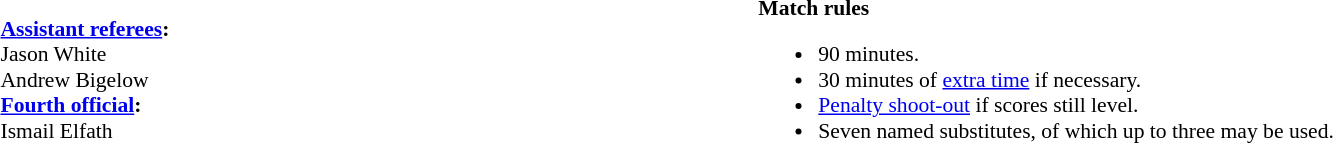<table style="width:100%; font-size:90%;">
<tr>
<td><br><strong><a href='#'>Assistant referees</a>:</strong>
<br>Jason White
<br>Andrew Bigelow
<br><strong><a href='#'>Fourth official</a>:</strong>
<br>Ismail Elfath</td>
<td style="width:60%; vertical-align:top;"><br><strong>Match rules</strong><ul><li>90 minutes.</li><li>30 minutes of <a href='#'>extra time</a> if necessary.</li><li><a href='#'>Penalty shoot-out</a> if scores still level.</li><li>Seven named substitutes, of which up to three may be used.</li></ul></td>
</tr>
</table>
